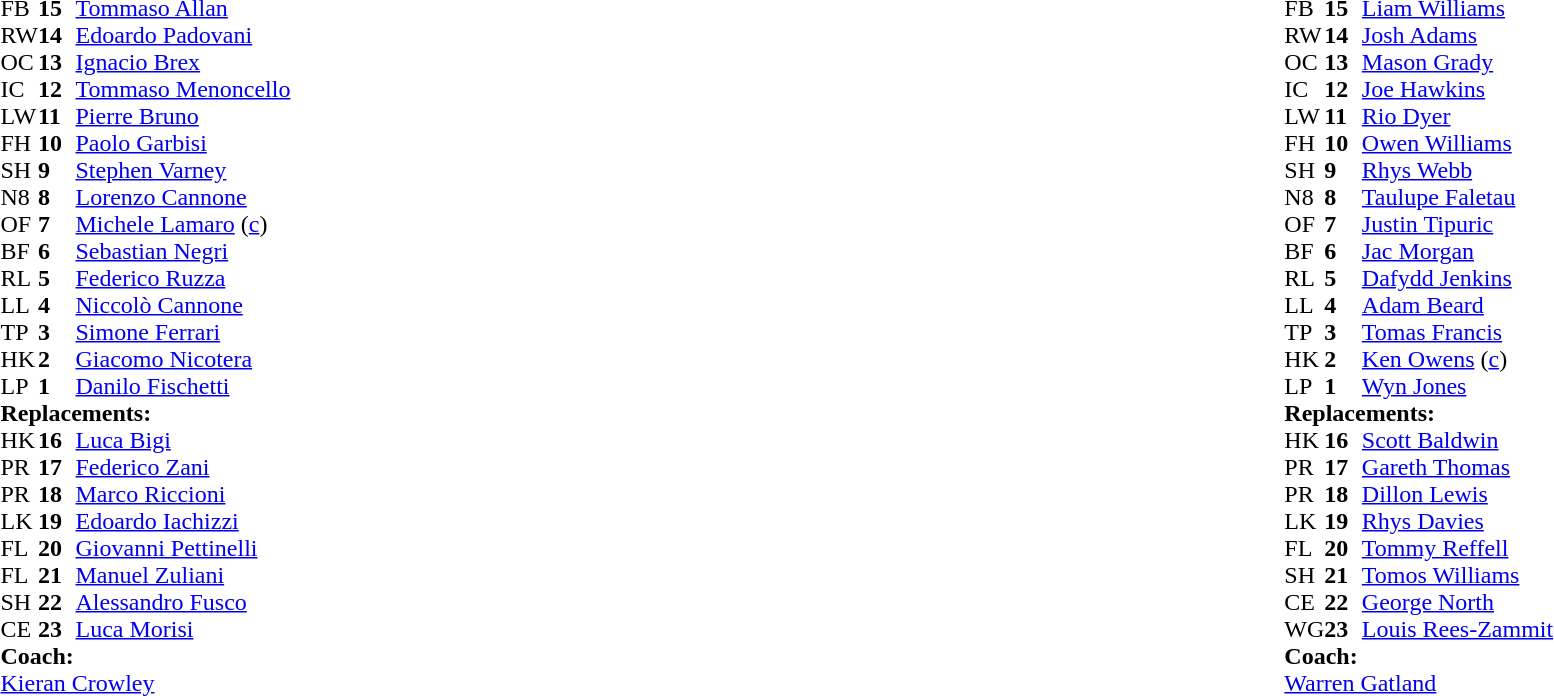<table style="width:100%">
<tr>
<td style="vertical-align:top; width:50%"><br><table cellspacing="0" cellpadding="0">
<tr>
<th width="25"></th>
<th width="25"></th>
</tr>
<tr>
<td>FB</td>
<td><strong>15</strong></td>
<td><a href='#'>Tommaso Allan</a></td>
</tr>
<tr>
<td>RW</td>
<td><strong>14</strong></td>
<td><a href='#'>Edoardo Padovani</a></td>
</tr>
<tr>
<td>OC</td>
<td><strong>13</strong></td>
<td><a href='#'>Ignacio Brex</a></td>
</tr>
<tr>
<td>IC</td>
<td><strong>12</strong></td>
<td><a href='#'>Tommaso Menoncello</a></td>
<td></td>
<td></td>
</tr>
<tr>
<td>LW</td>
<td><strong>11</strong></td>
<td><a href='#'>Pierre Bruno</a></td>
<td></td>
</tr>
<tr>
<td>FH</td>
<td><strong>10</strong></td>
<td><a href='#'>Paolo Garbisi</a></td>
</tr>
<tr>
<td>SH</td>
<td><strong>9</strong></td>
<td><a href='#'>Stephen Varney</a></td>
<td></td>
<td></td>
</tr>
<tr>
<td>N8</td>
<td><strong>8</strong></td>
<td><a href='#'>Lorenzo Cannone</a></td>
<td></td>
<td></td>
</tr>
<tr>
<td>OF</td>
<td><strong>7</strong></td>
<td><a href='#'>Michele Lamaro</a> (<a href='#'>c</a>)</td>
<td></td>
<td></td>
</tr>
<tr>
<td>BF</td>
<td><strong>6</strong></td>
<td><a href='#'>Sebastian Negri</a></td>
<td></td>
<td></td>
</tr>
<tr>
<td>RL</td>
<td><strong>5</strong></td>
<td><a href='#'>Federico Ruzza</a></td>
</tr>
<tr>
<td>LL</td>
<td><strong>4</strong></td>
<td><a href='#'>Niccolò Cannone</a></td>
</tr>
<tr>
<td>TP</td>
<td><strong>3</strong></td>
<td><a href='#'>Simone Ferrari</a></td>
<td></td>
<td></td>
<td></td>
<td></td>
</tr>
<tr>
<td>HK</td>
<td><strong>2</strong></td>
<td><a href='#'>Giacomo Nicotera</a></td>
<td></td>
<td></td>
</tr>
<tr>
<td>LP</td>
<td><strong>1</strong></td>
<td><a href='#'>Danilo Fischetti</a></td>
<td></td>
<td></td>
</tr>
<tr>
<td colspan="3"><strong>Replacements:</strong></td>
</tr>
<tr>
<td>HK</td>
<td><strong>16</strong></td>
<td><a href='#'>Luca Bigi</a></td>
<td></td>
<td></td>
</tr>
<tr>
<td>PR</td>
<td><strong>17</strong></td>
<td><a href='#'>Federico Zani</a></td>
<td></td>
<td></td>
</tr>
<tr>
<td>PR</td>
<td><strong>18</strong></td>
<td><a href='#'>Marco Riccioni</a></td>
<td></td>
<td></td>
<td></td>
<td></td>
</tr>
<tr>
<td>LK</td>
<td><strong>19</strong></td>
<td><a href='#'>Edoardo Iachizzi</a></td>
<td></td>
<td></td>
</tr>
<tr>
<td>FL</td>
<td><strong>20</strong></td>
<td><a href='#'>Giovanni Pettinelli</a></td>
<td></td>
<td></td>
</tr>
<tr>
<td>FL</td>
<td><strong>21</strong></td>
<td><a href='#'>Manuel Zuliani</a></td>
<td></td>
<td></td>
</tr>
<tr>
<td>SH</td>
<td><strong>22</strong></td>
<td><a href='#'>Alessandro Fusco</a></td>
<td></td>
<td></td>
</tr>
<tr>
<td>CE</td>
<td><strong>23</strong></td>
<td><a href='#'>Luca Morisi</a></td>
<td></td>
<td></td>
</tr>
<tr>
<td colspan="3"><strong>Coach:</strong></td>
</tr>
<tr>
<td colspan="3"> <a href='#'>Kieran Crowley</a></td>
</tr>
</table>
</td>
<td style="vertical-align:top"></td>
<td style="vertical-align:top;width:50%"><br><table cellspacing="0" cellpadding="0" style="margin:auto">
<tr>
<th width="25"></th>
<th width="25"></th>
</tr>
<tr>
<td>FB</td>
<td><strong>15</strong></td>
<td><a href='#'>Liam Williams</a></td>
<td></td>
<td></td>
</tr>
<tr>
<td>RW</td>
<td><strong>14</strong></td>
<td><a href='#'>Josh Adams</a></td>
<td></td>
<td></td>
</tr>
<tr>
<td>OC</td>
<td><strong>13</strong></td>
<td><a href='#'>Mason Grady</a></td>
</tr>
<tr>
<td>IC</td>
<td><strong>12</strong></td>
<td><a href='#'>Joe Hawkins</a></td>
</tr>
<tr>
<td>LW</td>
<td><strong>11</strong></td>
<td><a href='#'>Rio Dyer</a></td>
</tr>
<tr>
<td>FH</td>
<td><strong>10</strong></td>
<td><a href='#'>Owen Williams</a></td>
</tr>
<tr>
<td>SH</td>
<td><strong>9</strong></td>
<td><a href='#'>Rhys Webb</a></td>
<td></td>
<td></td>
</tr>
<tr>
<td>N8</td>
<td><strong>8</strong></td>
<td><a href='#'>Taulupe Faletau</a></td>
</tr>
<tr>
<td>OF</td>
<td><strong>7</strong></td>
<td><a href='#'>Justin Tipuric</a></td>
</tr>
<tr>
<td>BF</td>
<td><strong>6</strong></td>
<td><a href='#'>Jac Morgan</a></td>
<td></td>
<td></td>
</tr>
<tr>
<td>RL</td>
<td><strong>5</strong></td>
<td><a href='#'>Dafydd Jenkins</a></td>
<td></td>
<td></td>
</tr>
<tr>
<td>LL</td>
<td><strong>4</strong></td>
<td><a href='#'>Adam Beard</a></td>
</tr>
<tr>
<td>TP</td>
<td><strong>3</strong></td>
<td><a href='#'>Tomas Francis</a></td>
<td></td>
<td></td>
</tr>
<tr>
<td>HK</td>
<td><strong>2</strong></td>
<td><a href='#'>Ken Owens</a> (<a href='#'>c</a>)</td>
<td></td>
<td></td>
<td></td>
</tr>
<tr>
<td>LP</td>
<td><strong>1</strong></td>
<td><a href='#'>Wyn Jones</a></td>
<td></td>
<td></td>
</tr>
<tr>
<td colspan="3"><strong>Replacements:</strong></td>
</tr>
<tr>
<td>HK</td>
<td><strong>16</strong></td>
<td><a href='#'>Scott Baldwin</a></td>
<td></td>
<td></td>
<td></td>
</tr>
<tr>
<td>PR</td>
<td><strong>17</strong></td>
<td><a href='#'>Gareth Thomas</a></td>
<td></td>
<td></td>
</tr>
<tr>
<td>PR</td>
<td><strong>18</strong></td>
<td><a href='#'>Dillon Lewis</a></td>
<td></td>
<td></td>
</tr>
<tr>
<td>LK</td>
<td><strong>19</strong></td>
<td><a href='#'>Rhys Davies</a></td>
<td></td>
<td></td>
</tr>
<tr>
<td>FL</td>
<td><strong>20</strong></td>
<td><a href='#'>Tommy Reffell</a></td>
<td></td>
<td></td>
</tr>
<tr>
<td>SH</td>
<td><strong>21</strong></td>
<td><a href='#'>Tomos Williams</a></td>
<td></td>
<td></td>
</tr>
<tr>
<td>CE</td>
<td><strong>22</strong></td>
<td><a href='#'>George North</a></td>
<td></td>
<td></td>
</tr>
<tr>
<td>WG</td>
<td><strong>23</strong></td>
<td><a href='#'>Louis Rees-Zammit</a></td>
<td></td>
<td></td>
</tr>
<tr>
<td colspan="3"><strong>Coach:</strong></td>
</tr>
<tr>
<td colspan="3"> <a href='#'>Warren Gatland</a></td>
</tr>
</table>
</td>
</tr>
</table>
